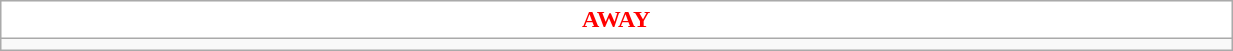<table class="wikitable collapsible collapsed" style="width:65%">
<tr>
<th colspan=6 ! style="color:red; background:white">AWAY</th>
</tr>
<tr>
<td></td>
</tr>
</table>
